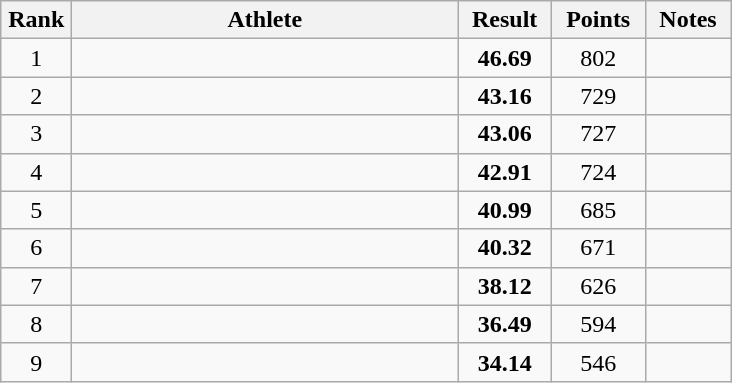<table class="wikitable" style="text-align:center">
<tr>
<th width=40>Rank</th>
<th width=250>Athlete</th>
<th width=55>Result</th>
<th width=55>Points</th>
<th width=50>Notes</th>
</tr>
<tr>
<td>1</td>
<td align=left></td>
<td><strong>46.69</strong></td>
<td>802</td>
<td></td>
</tr>
<tr>
<td>2</td>
<td align=left></td>
<td><strong>43.16</strong></td>
<td>729</td>
<td></td>
</tr>
<tr>
<td>3</td>
<td align=left></td>
<td><strong>43.06</strong></td>
<td>727</td>
<td></td>
</tr>
<tr>
<td>4</td>
<td align=left></td>
<td><strong>42.91</strong></td>
<td>724</td>
<td></td>
</tr>
<tr>
<td>5</td>
<td align=left></td>
<td><strong>40.99</strong></td>
<td>685</td>
<td></td>
</tr>
<tr>
<td>6</td>
<td align=left></td>
<td><strong>40.32</strong></td>
<td>671</td>
<td></td>
</tr>
<tr>
<td>7</td>
<td align=left></td>
<td><strong>38.12</strong></td>
<td>626</td>
<td></td>
</tr>
<tr>
<td>8</td>
<td align=left></td>
<td><strong>36.49</strong></td>
<td>594</td>
<td></td>
</tr>
<tr>
<td>9</td>
<td align=left></td>
<td><strong>34.14</strong></td>
<td>546</td>
<td></td>
</tr>
</table>
